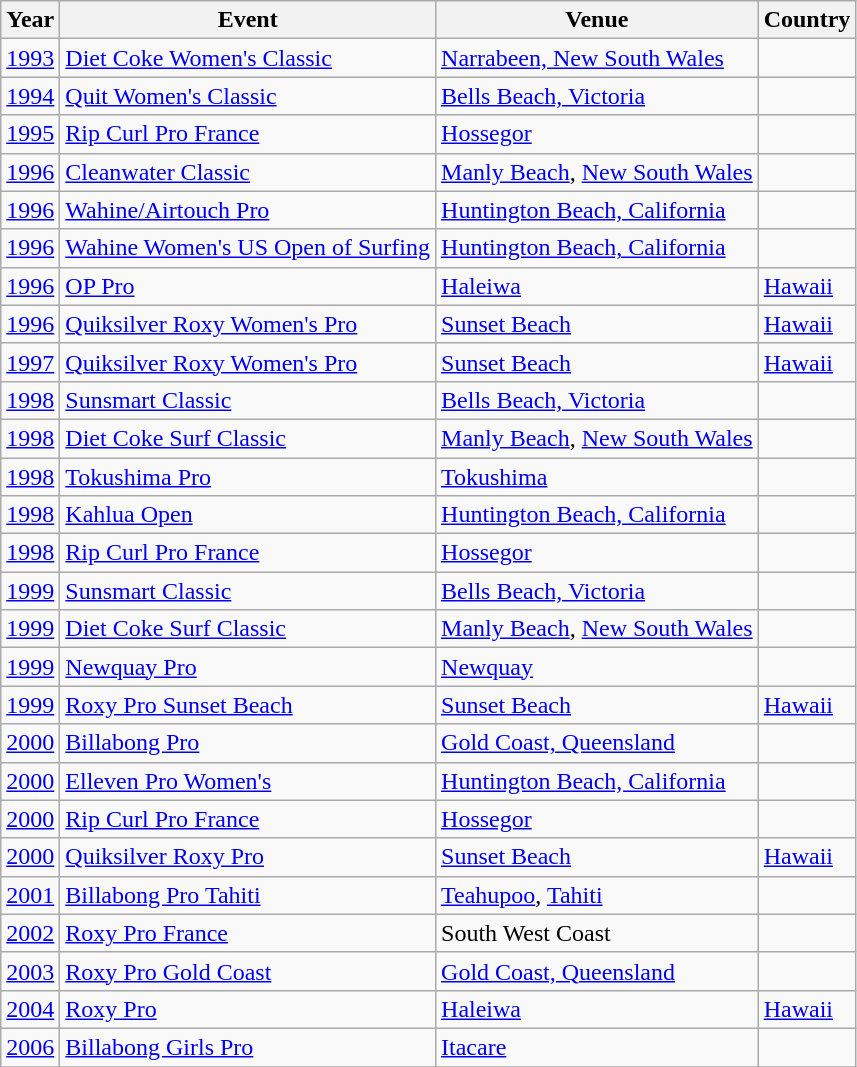<table class="wikitable">
<tr>
<th>Year</th>
<th>Event</th>
<th>Venue</th>
<th>Country</th>
</tr>
<tr>
<td><a href='#'>1993</a></td>
<td><a href='#'>Diet Coke Women's Classic</a></td>
<td><a href='#'>Narrabeen, New South Wales</a></td>
<td></td>
</tr>
<tr>
<td><a href='#'>1994</a></td>
<td><a href='#'>Quit Women's Classic</a></td>
<td><a href='#'>Bells Beach, Victoria</a></td>
<td></td>
</tr>
<tr>
<td><a href='#'>1995</a></td>
<td><a href='#'>Rip Curl Pro France</a></td>
<td><a href='#'>Hossegor</a></td>
<td></td>
</tr>
<tr>
<td><a href='#'>1996</a></td>
<td><a href='#'>Cleanwater Classic</a></td>
<td><a href='#'>Manly Beach</a>, <a href='#'>New South Wales</a></td>
<td></td>
</tr>
<tr>
<td><a href='#'>1996</a></td>
<td><a href='#'>Wahine/Airtouch Pro</a></td>
<td><a href='#'>Huntington Beach, California</a></td>
<td></td>
</tr>
<tr>
<td><a href='#'>1996</a></td>
<td><a href='#'>Wahine Women's US Open of Surfing</a></td>
<td><a href='#'>Huntington Beach, California</a></td>
<td></td>
</tr>
<tr>
<td><a href='#'>1996</a></td>
<td><a href='#'>OP Pro</a></td>
<td><a href='#'>Haleiwa</a></td>
<td> <a href='#'>Hawaii</a></td>
</tr>
<tr>
<td><a href='#'>1996</a></td>
<td><a href='#'>Quiksilver Roxy Women's Pro</a></td>
<td><a href='#'>Sunset Beach</a></td>
<td> <a href='#'>Hawaii</a></td>
</tr>
<tr>
<td><a href='#'>1997</a></td>
<td><a href='#'>Quiksilver Roxy Women's Pro</a></td>
<td><a href='#'>Sunset Beach</a></td>
<td> <a href='#'>Hawaii</a></td>
</tr>
<tr>
<td><a href='#'>1998</a></td>
<td><a href='#'>Sunsmart Classic</a></td>
<td><a href='#'>Bells Beach, Victoria</a></td>
<td></td>
</tr>
<tr>
<td><a href='#'>1998</a></td>
<td><a href='#'>Diet Coke Surf Classic</a></td>
<td><a href='#'>Manly Beach</a>, <a href='#'>New South Wales</a></td>
<td></td>
</tr>
<tr>
<td><a href='#'>1998</a></td>
<td><a href='#'>Tokushima Pro</a></td>
<td><a href='#'>Tokushima</a></td>
<td></td>
</tr>
<tr>
<td><a href='#'>1998</a></td>
<td><a href='#'>Kahlua Open</a></td>
<td><a href='#'>Huntington Beach, California</a></td>
<td></td>
</tr>
<tr>
<td><a href='#'>1998</a></td>
<td><a href='#'>Rip Curl Pro France</a></td>
<td><a href='#'>Hossegor</a></td>
<td></td>
</tr>
<tr>
<td><a href='#'>1999</a></td>
<td><a href='#'>Sunsmart Classic</a></td>
<td><a href='#'>Bells Beach, Victoria</a></td>
<td></td>
</tr>
<tr>
<td><a href='#'>1999</a></td>
<td><a href='#'>Diet Coke Surf Classic</a></td>
<td><a href='#'>Manly Beach</a>, <a href='#'>New South Wales</a></td>
<td></td>
</tr>
<tr>
<td><a href='#'>1999</a></td>
<td><a href='#'>Newquay Pro</a></td>
<td><a href='#'>Newquay</a></td>
<td></td>
</tr>
<tr>
<td><a href='#'>1999</a></td>
<td><a href='#'>Roxy Pro Sunset Beach</a></td>
<td><a href='#'>Sunset Beach</a></td>
<td> <a href='#'>Hawaii</a></td>
</tr>
<tr>
<td><a href='#'>2000</a></td>
<td><a href='#'>Billabong Pro</a></td>
<td><a href='#'>Gold Coast, Queensland</a></td>
<td></td>
</tr>
<tr>
<td><a href='#'>2000</a></td>
<td><a href='#'>Elleven Pro Women's</a></td>
<td><a href='#'>Huntington Beach, California</a></td>
<td></td>
</tr>
<tr>
<td><a href='#'>2000</a></td>
<td><a href='#'>Rip Curl Pro France</a></td>
<td><a href='#'>Hossegor</a></td>
<td></td>
</tr>
<tr>
<td><a href='#'>2000</a></td>
<td><a href='#'>Quiksilver Roxy Pro</a></td>
<td><a href='#'>Sunset Beach</a></td>
<td> <a href='#'>Hawaii</a></td>
</tr>
<tr>
<td><a href='#'>2001</a></td>
<td><a href='#'>Billabong Pro Tahiti</a></td>
<td><a href='#'>Teahupoo</a>, <a href='#'>Tahiti</a></td>
<td></td>
</tr>
<tr>
<td><a href='#'>2002</a></td>
<td><a href='#'>Roxy Pro France</a></td>
<td>South West Coast</td>
<td></td>
</tr>
<tr>
<td><a href='#'>2003</a></td>
<td><a href='#'>Roxy Pro Gold Coast</a></td>
<td><a href='#'>Gold Coast, Queensland</a></td>
<td></td>
</tr>
<tr>
<td><a href='#'>2004</a></td>
<td><a href='#'>Roxy Pro</a></td>
<td><a href='#'>Haleiwa</a></td>
<td> <a href='#'>Hawaii</a></td>
</tr>
<tr>
<td><a href='#'>2006</a></td>
<td><a href='#'>Billabong Girls Pro</a></td>
<td><a href='#'>Itacare</a></td>
<td></td>
</tr>
<tr>
</tr>
</table>
